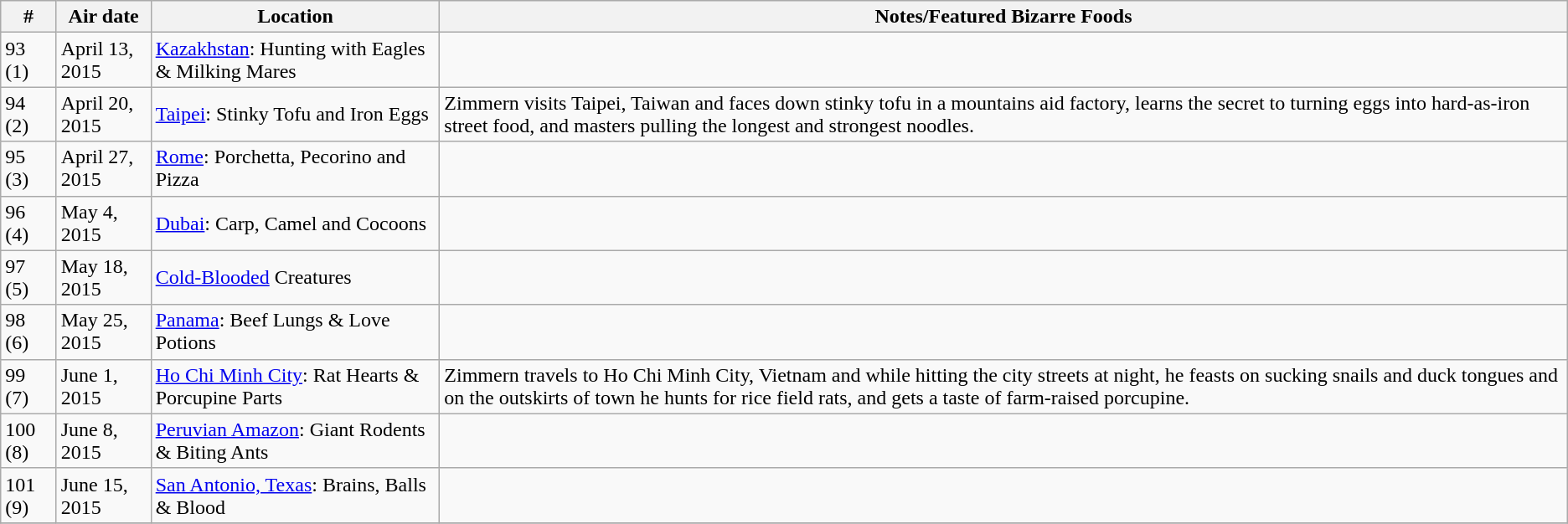<table class="wikitable">
<tr style="background:#EFEFEF">
<th>#</th>
<th>Air date</th>
<th>Location</th>
<th>Notes/Featured Bizarre Foods</th>
</tr>
<tr>
<td>93 (1)</td>
<td>April 13, 2015</td>
<td><a href='#'>Kazakhstan</a>: Hunting with Eagles & Milking Mares</td>
<td></td>
</tr>
<tr>
<td>94 (2)</td>
<td>April 20, 2015</td>
<td><a href='#'>Taipei</a>: Stinky Tofu and Iron Eggs</td>
<td>Zimmern visits Taipei, Taiwan and faces down stinky tofu in a mountains aid factory, learns the secret to turning eggs into hard-as-iron street food, and masters pulling the longest and strongest noodles.</td>
</tr>
<tr>
<td>95 (3)</td>
<td>April 27, 2015</td>
<td><a href='#'>Rome</a>: Porchetta, Pecorino and Pizza</td>
<td></td>
</tr>
<tr>
<td>96 (4)</td>
<td>May 4, 2015</td>
<td><a href='#'>Dubai</a>: Carp, Camel and Cocoons</td>
<td></td>
</tr>
<tr>
<td>97 (5)</td>
<td>May 18, 2015</td>
<td><a href='#'>Cold-Blooded</a> Creatures</td>
<td></td>
</tr>
<tr>
<td>98 (6)</td>
<td>May 25, 2015</td>
<td><a href='#'>Panama</a>: Beef Lungs & Love Potions</td>
<td></td>
</tr>
<tr>
<td>99 (7)</td>
<td>June 1, 2015</td>
<td><a href='#'>Ho Chi Minh City</a>: Rat Hearts & Porcupine Parts</td>
<td>Zimmern travels to Ho Chi Minh City, Vietnam and while hitting the city streets at night, he feasts on sucking snails and duck tongues and on the outskirts of town he hunts for rice field rats, and gets a taste of farm-raised porcupine.</td>
</tr>
<tr>
<td>100 (8)</td>
<td>June 8, 2015</td>
<td><a href='#'>Peruvian Amazon</a>: Giant Rodents & Biting Ants</td>
<td></td>
</tr>
<tr>
<td>101 (9)</td>
<td>June 15, 2015</td>
<td><a href='#'>San Antonio, Texas</a>: Brains, Balls & Blood</td>
<td></td>
</tr>
<tr>
</tr>
</table>
